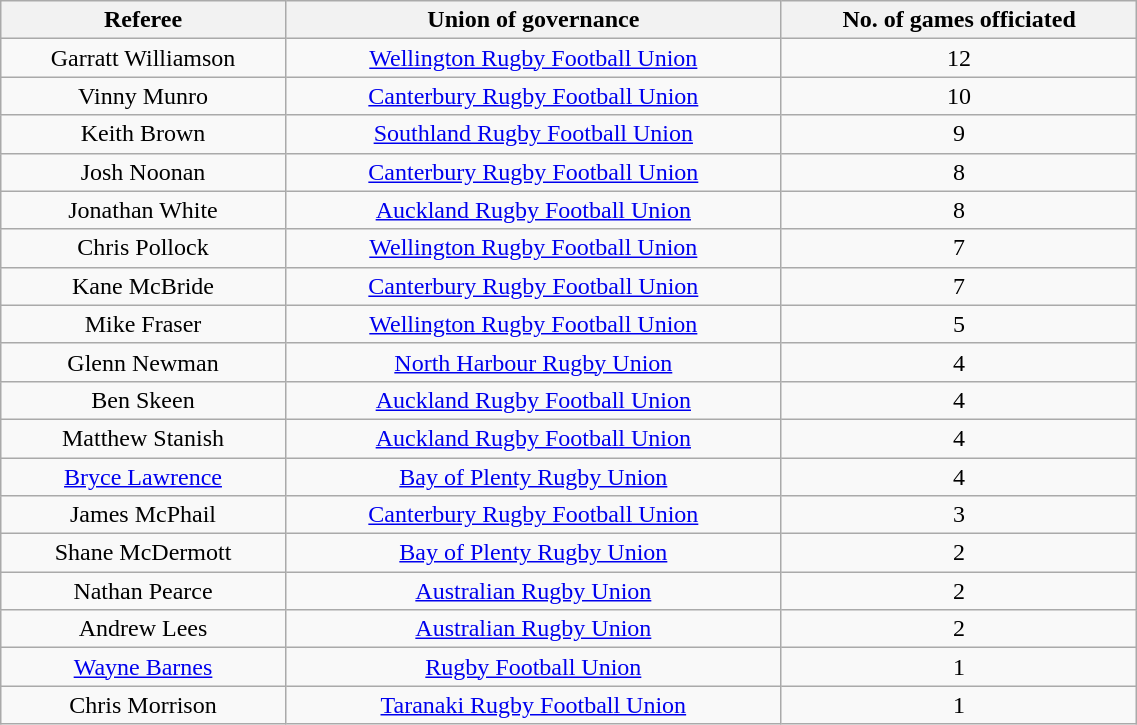<table class="wikitable" style="text-align:center" width=60%>
<tr>
<th>Referee</th>
<th>Union of governance</th>
<th>No. of games officiated</th>
</tr>
<tr>
<td>Garratt Williamson</td>
<td><a href='#'>Wellington Rugby Football Union</a></td>
<td>12</td>
</tr>
<tr>
<td>Vinny Munro</td>
<td><a href='#'>Canterbury Rugby Football Union</a></td>
<td>10</td>
</tr>
<tr>
<td>Keith Brown</td>
<td><a href='#'>Southland Rugby Football Union</a></td>
<td>9</td>
</tr>
<tr>
<td>Josh Noonan</td>
<td><a href='#'>Canterbury Rugby Football Union</a></td>
<td>8</td>
</tr>
<tr>
<td>Jonathan White</td>
<td><a href='#'>Auckland Rugby Football Union</a></td>
<td>8</td>
</tr>
<tr>
<td>Chris Pollock</td>
<td><a href='#'>Wellington Rugby Football Union</a></td>
<td>7</td>
</tr>
<tr>
<td>Kane McBride</td>
<td><a href='#'>Canterbury Rugby Football Union</a></td>
<td>7</td>
</tr>
<tr>
<td>Mike Fraser</td>
<td><a href='#'>Wellington Rugby Football Union</a></td>
<td>5</td>
</tr>
<tr>
<td>Glenn Newman</td>
<td><a href='#'>North Harbour Rugby Union</a></td>
<td>4</td>
</tr>
<tr>
<td>Ben Skeen</td>
<td><a href='#'>Auckland Rugby Football Union</a></td>
<td>4</td>
</tr>
<tr>
<td>Matthew Stanish</td>
<td><a href='#'>Auckland Rugby Football Union</a></td>
<td>4</td>
</tr>
<tr>
<td><a href='#'>Bryce Lawrence</a></td>
<td><a href='#'>Bay of Plenty Rugby Union</a></td>
<td>4</td>
</tr>
<tr>
<td>James McPhail</td>
<td><a href='#'>Canterbury Rugby Football Union</a></td>
<td>3</td>
</tr>
<tr>
<td>Shane McDermott</td>
<td><a href='#'>Bay of Plenty Rugby Union</a></td>
<td>2</td>
</tr>
<tr>
<td>Nathan Pearce</td>
<td><a href='#'>Australian Rugby Union</a></td>
<td>2</td>
</tr>
<tr>
<td>Andrew Lees</td>
<td><a href='#'>Australian Rugby Union</a></td>
<td>2</td>
</tr>
<tr>
<td><a href='#'>Wayne Barnes</a></td>
<td><a href='#'>Rugby Football Union</a></td>
<td>1</td>
</tr>
<tr>
<td>Chris Morrison</td>
<td><a href='#'>Taranaki Rugby Football Union</a></td>
<td>1</td>
</tr>
</table>
